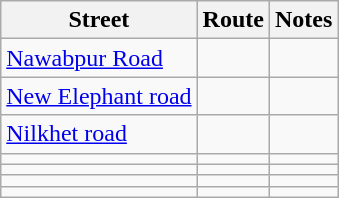<table class="wikitable">
<tr>
<th>Street</th>
<th>Route</th>
<th>Notes</th>
</tr>
<tr>
<td><a href='#'>Nawabpur Road</a></td>
<td></td>
<td></td>
</tr>
<tr>
<td><a href='#'>New Elephant road</a></td>
<td></td>
<td></td>
</tr>
<tr>
<td><a href='#'>Nilkhet road</a></td>
<td></td>
<td></td>
</tr>
<tr>
<td></td>
<td></td>
<td></td>
</tr>
<tr>
<td></td>
<td></td>
<td></td>
</tr>
<tr>
<td></td>
<td></td>
<td></td>
</tr>
<tr>
<td></td>
<td></td>
<td></td>
</tr>
</table>
